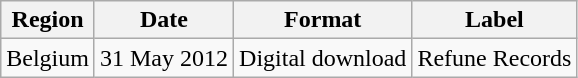<table class=wikitable>
<tr>
<th>Region</th>
<th>Date</th>
<th>Format</th>
<th>Label</th>
</tr>
<tr>
<td>Belgium</td>
<td>31 May 2012</td>
<td>Digital download</td>
<td>Refune Records</td>
</tr>
</table>
